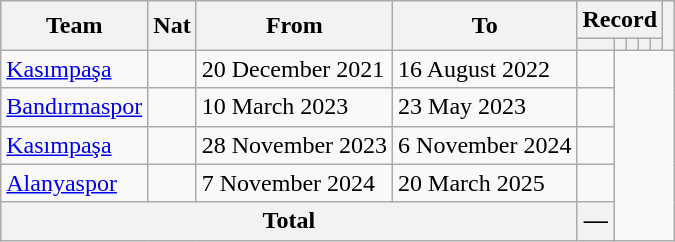<table class="wikitable" style="text-align: center">
<tr>
<th rowspan="2">Team</th>
<th rowspan="2">Nat</th>
<th rowspan="2">From</th>
<th rowspan="2">To</th>
<th colspan="5">Record</th>
<th rowspan=2></th>
</tr>
<tr>
<th></th>
<th></th>
<th></th>
<th></th>
<th></th>
</tr>
<tr>
<td align=left><a href='#'>Kasımpaşa</a></td>
<td></td>
<td align=left>20 December 2021</td>
<td align=left>16 August 2022<br></td>
<td></td>
</tr>
<tr>
<td align=left><a href='#'>Bandırmaspor</a></td>
<td></td>
<td align=left>10 March 2023</td>
<td align=left>23 May 2023<br></td>
<td></td>
</tr>
<tr>
<td align=left><a href='#'>Kasımpaşa</a></td>
<td></td>
<td align=left>28 November 2023</td>
<td align=left>6 November 2024<br></td>
<td></td>
</tr>
<tr>
<td align=left><a href='#'>Alanyaspor</a></td>
<td></td>
<td align=left>7 November 2024</td>
<td align=left>20 March 2025<br></td>
<td></td>
</tr>
<tr>
<th colspan="4">Total<br></th>
<th>—</th>
</tr>
</table>
